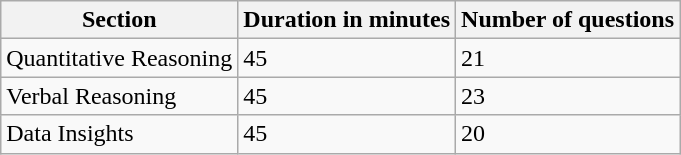<table class="wikitable">
<tr>
<th>Section</th>
<th>Duration in minutes</th>
<th>Number of questions</th>
</tr>
<tr>
<td>Quantitative Reasoning</td>
<td>45</td>
<td>21</td>
</tr>
<tr>
<td>Verbal Reasoning</td>
<td>45</td>
<td>23</td>
</tr>
<tr>
<td>Data Insights</td>
<td>45</td>
<td>20</td>
</tr>
</table>
